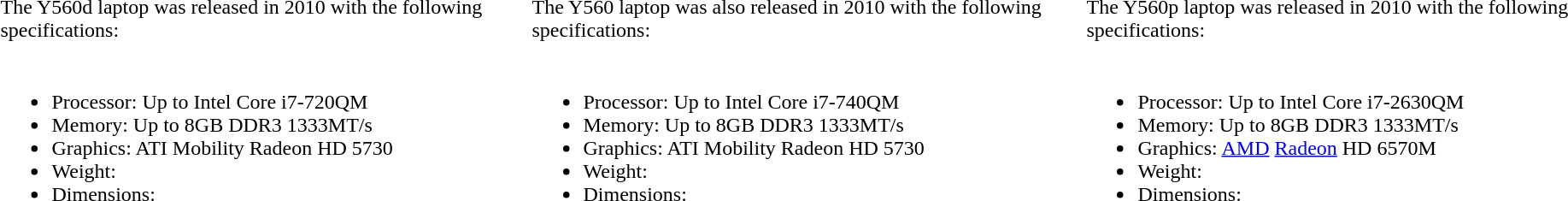<table>
<tr>
<td>The Y560d laptop was released in 2010 with the following specifications:</td>
<td>The Y560 laptop was also released in 2010 with the following specifications:</td>
<td>The Y560p laptop was released in 2010 with the following specifications:</td>
</tr>
<tr>
<td><br><ul><li>Processor: Up to Intel Core i7-720QM</li><li>Memory: Up to 8GB DDR3 1333MT/s</li><li>Graphics: ATI Mobility Radeon HD 5730</li><li>Weight: </li><li>Dimensions: </li></ul></td>
<td><br><ul><li>Processor: Up to Intel Core i7-740QM</li><li>Memory: Up to 8GB DDR3 1333MT/s</li><li>Graphics: ATI Mobility Radeon HD 5730</li><li>Weight: </li><li>Dimensions: </li></ul></td>
<td><br><ul><li>Processor: Up to Intel Core i7-2630QM</li><li>Memory: Up to 8GB DDR3 1333MT/s</li><li>Graphics: <a href='#'>AMD</a> <a href='#'>Radeon</a> HD 6570M</li><li>Weight: </li><li>Dimensions: </li></ul></td>
</tr>
</table>
